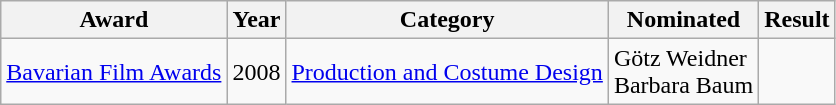<table class="wikitable sortable">
<tr>
<th>Award</th>
<th>Year</th>
<th>Category</th>
<th>Nominated</th>
<th>Result</th>
</tr>
<tr>
<td><a href='#'>Bavarian Film Awards</a></td>
<td>2008</td>
<td><a href='#'>Production and Costume Design</a></td>
<td>Götz Weidner <br> Barbara Baum</td>
<td></td>
</tr>
</table>
